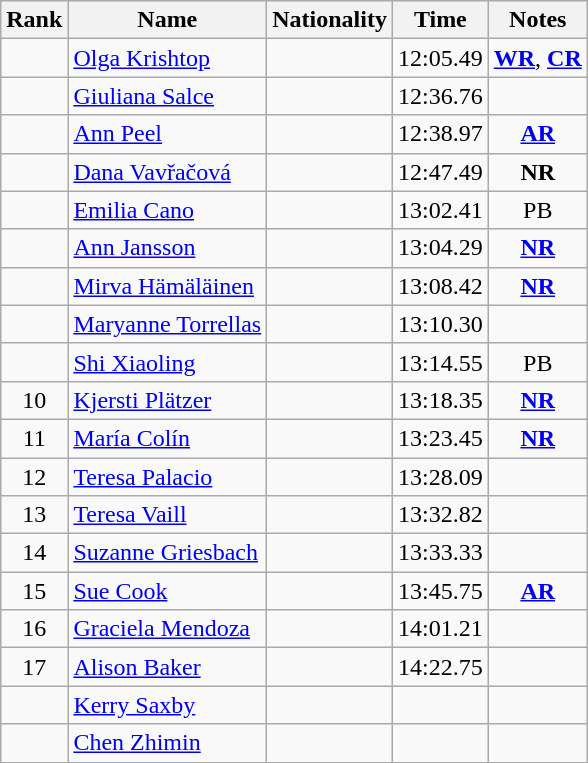<table class="wikitable sortable" style="text-align:center">
<tr>
<th>Rank</th>
<th>Name</th>
<th>Nationality</th>
<th>Time</th>
<th>Notes</th>
</tr>
<tr>
<td></td>
<td align="left"><a href='#'>Olga Krishtop</a></td>
<td align=left></td>
<td>12:05.49</td>
<td><strong><a href='#'>WR</a></strong>, <strong><a href='#'>CR</a></strong></td>
</tr>
<tr>
<td></td>
<td align="left"><a href='#'>Giuliana Salce</a></td>
<td align=left></td>
<td>12:36.76</td>
<td></td>
</tr>
<tr>
<td></td>
<td align="left"><a href='#'>Ann Peel</a></td>
<td align=left></td>
<td>12:38.97</td>
<td><strong><a href='#'>AR</a></strong></td>
</tr>
<tr>
<td></td>
<td align="left"><a href='#'>Dana Vavřačová</a></td>
<td align=left></td>
<td>12:47.49</td>
<td><strong>NR</strong></td>
</tr>
<tr>
<td></td>
<td align="left"><a href='#'>Emilia Cano</a></td>
<td align=left></td>
<td>13:02.41</td>
<td>PB</td>
</tr>
<tr>
<td></td>
<td align="left"><a href='#'>Ann Jansson</a></td>
<td align=left></td>
<td>13:04.29</td>
<td><strong><a href='#'>NR</a></strong></td>
</tr>
<tr>
<td></td>
<td align="left"><a href='#'>Mirva Hämäläinen</a></td>
<td align=left></td>
<td>13:08.42</td>
<td><strong><a href='#'>NR</a></strong></td>
</tr>
<tr>
<td></td>
<td align="left"><a href='#'>Maryanne Torrellas</a></td>
<td align=left></td>
<td>13:10.30</td>
<td></td>
</tr>
<tr>
<td></td>
<td align="left"><a href='#'>Shi Xiaoling</a></td>
<td align=left></td>
<td>13:14.55</td>
<td>PB</td>
</tr>
<tr>
<td>10</td>
<td align="left"><a href='#'>Kjersti Plätzer</a></td>
<td align=left></td>
<td>13:18.35</td>
<td><strong><a href='#'>NR</a></strong></td>
</tr>
<tr>
<td>11</td>
<td align="left"><a href='#'>María Colín</a></td>
<td align=left></td>
<td>13:23.45</td>
<td><strong><a href='#'>NR</a></strong></td>
</tr>
<tr>
<td>12</td>
<td align="left"><a href='#'>Teresa Palacio</a></td>
<td align=left></td>
<td>13:28.09</td>
<td></td>
</tr>
<tr>
<td>13</td>
<td align="left"><a href='#'>Teresa Vaill</a></td>
<td align=left></td>
<td>13:32.82</td>
<td></td>
</tr>
<tr>
<td>14</td>
<td align="left"><a href='#'>Suzanne Griesbach</a></td>
<td align=left></td>
<td>13:33.33</td>
<td></td>
</tr>
<tr>
<td>15</td>
<td align="left"><a href='#'>Sue Cook</a></td>
<td align=left></td>
<td>13:45.75</td>
<td><strong><a href='#'>AR</a></strong></td>
</tr>
<tr>
<td>16</td>
<td align="left"><a href='#'>Graciela Mendoza</a></td>
<td align=left></td>
<td>14:01.21</td>
<td></td>
</tr>
<tr>
<td>17</td>
<td align="left"><a href='#'>Alison Baker</a></td>
<td align=left></td>
<td>14:22.75</td>
<td></td>
</tr>
<tr>
<td></td>
<td align="left"><a href='#'>Kerry Saxby</a></td>
<td align=left></td>
<td></td>
<td></td>
</tr>
<tr>
<td></td>
<td align="left"><a href='#'>Chen Zhimin</a></td>
<td align=left></td>
<td></td>
<td></td>
</tr>
</table>
